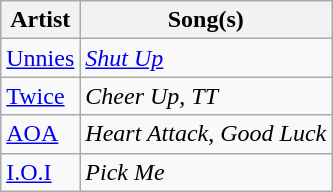<table class="wikitable">
<tr>
<th>Artist</th>
<th>Song(s)</th>
</tr>
<tr>
<td><a href='#'>Unnies</a></td>
<td><em><a href='#'>Shut Up</a></em></td>
</tr>
<tr>
<td><a href='#'>Twice</a></td>
<td><em>Cheer Up</em>, <em>TT</em></td>
</tr>
<tr>
<td><a href='#'>AOA</a></td>
<td><em>Heart Attack</em>, <em>Good Luck</em></td>
</tr>
<tr>
<td><a href='#'>I.O.I</a></td>
<td><em>Pick Me</em></td>
</tr>
</table>
